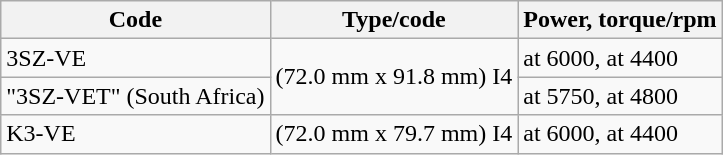<table class="wikitable">
<tr>
<th>Code</th>
<th>Type/code</th>
<th>Power, torque/rpm</th>
</tr>
<tr>
<td>3SZ-VE</td>
<td rowspan="2"> (72.0 mm x 91.8 mm) I4</td>
<td> at 6000,  at 4400</td>
</tr>
<tr>
<td>"3SZ-VET" (South Africa)</td>
<td> at 5750,  at 4800</td>
</tr>
<tr>
<td>K3-VE</td>
<td> (72.0 mm x 79.7 mm) I4</td>
<td> at 6000,  at 4400</td>
</tr>
</table>
